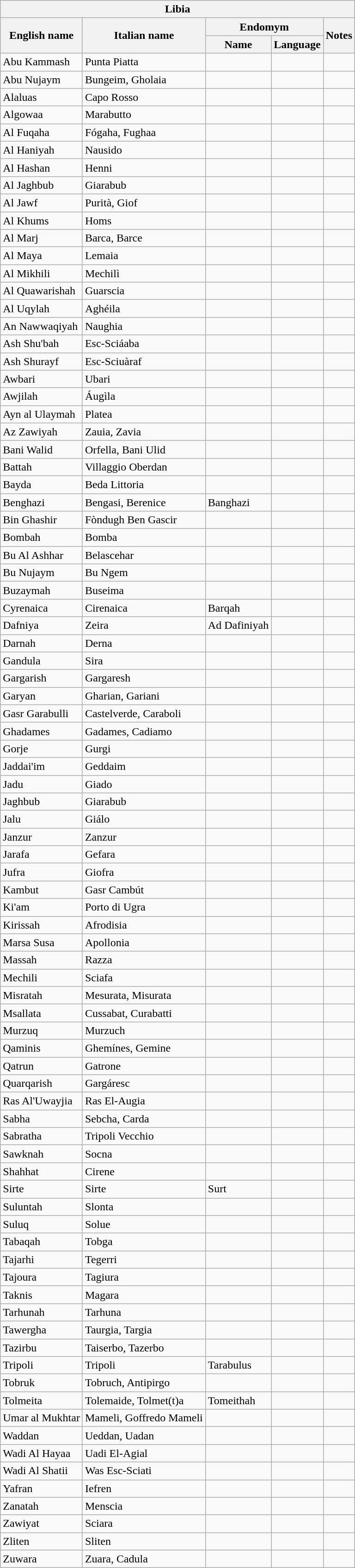<table class="wikitable sortable">
<tr>
<th colspan="5"> Libia</th>
</tr>
<tr>
<th rowspan="2">English name</th>
<th rowspan="2">Italian name</th>
<th colspan="2">Endomym</th>
<th rowspan="2">Notes</th>
</tr>
<tr>
<th>Name</th>
<th>Language</th>
</tr>
<tr>
<td>Abu Kammash</td>
<td>Punta Piatta</td>
<td></td>
<td></td>
<td></td>
</tr>
<tr>
<td>Abu Nujaym</td>
<td>Bungeim, Gholaia</td>
<td></td>
<td></td>
<td></td>
</tr>
<tr>
<td>Alaluas</td>
<td>Capo Rosso</td>
<td></td>
<td></td>
<td></td>
</tr>
<tr>
<td>Algowaa</td>
<td>Marabutto</td>
<td></td>
<td></td>
<td></td>
</tr>
<tr>
<td>Al Fuqaha</td>
<td>Fógaha, Fughaa</td>
<td></td>
<td></td>
<td></td>
</tr>
<tr>
<td>Al Haniyah</td>
<td>Nausido</td>
<td></td>
<td></td>
<td></td>
</tr>
<tr>
<td>Al Hashan</td>
<td>Henni</td>
<td></td>
<td></td>
<td></td>
</tr>
<tr>
<td>Al Jaghbub</td>
<td>Giarabub</td>
<td></td>
<td></td>
<td></td>
</tr>
<tr>
<td>Al Jawf</td>
<td>Purità, Giof</td>
<td></td>
<td></td>
<td></td>
</tr>
<tr>
<td>Al Khums</td>
<td>Homs</td>
<td></td>
<td></td>
<td></td>
</tr>
<tr>
<td>Al Marj</td>
<td>Barca, Barce</td>
<td></td>
<td></td>
<td></td>
</tr>
<tr>
<td>Al Maya</td>
<td>Lemaia</td>
<td></td>
<td></td>
<td></td>
</tr>
<tr>
<td>Al Mikhili</td>
<td>Mechilì</td>
<td></td>
<td></td>
<td></td>
</tr>
<tr>
<td>Al Quawarishah</td>
<td>Guarscia</td>
<td></td>
<td></td>
<td></td>
</tr>
<tr>
<td>Al Uqylah</td>
<td>Aghéila</td>
<td></td>
<td></td>
<td></td>
</tr>
<tr>
<td>An Nawwaqiyah</td>
<td>Naughia</td>
<td></td>
<td></td>
<td></td>
</tr>
<tr>
<td>Ash Shu'bah</td>
<td>Esc-Sciáaba</td>
<td></td>
<td></td>
<td></td>
</tr>
<tr>
<td>Ash Shurayf</td>
<td>Esc-Sciuàraf</td>
<td></td>
<td></td>
<td></td>
</tr>
<tr>
<td>Awbari</td>
<td>Ubari</td>
<td></td>
<td></td>
<td></td>
</tr>
<tr>
<td>Awjilah</td>
<td>Áugìla</td>
<td></td>
<td></td>
<td></td>
</tr>
<tr>
<td>Ayn al Ulaymah</td>
<td>Platea</td>
<td></td>
<td></td>
<td></td>
</tr>
<tr>
<td>Az Zawiyah</td>
<td>Zauia, Zavia</td>
<td></td>
<td></td>
<td></td>
</tr>
<tr>
<td>Bani Walid</td>
<td>Orfella, Bani Ulid</td>
<td></td>
<td></td>
<td></td>
</tr>
<tr>
<td>Battah</td>
<td>Villaggio Oberdan</td>
<td></td>
<td></td>
<td></td>
</tr>
<tr>
<td>Bayda</td>
<td>Beda Littoria</td>
<td></td>
<td></td>
<td></td>
</tr>
<tr>
<td>Benghazi</td>
<td>Bengasi, Berenice</td>
<td>Banghazi</td>
<td></td>
<td></td>
</tr>
<tr>
<td>Bin Ghashir</td>
<td>Fòndugh Ben Gascir</td>
<td></td>
<td></td>
<td></td>
</tr>
<tr>
<td>Bombah</td>
<td>Bomba</td>
<td></td>
<td></td>
<td></td>
</tr>
<tr>
<td>Bu Al Ashhar</td>
<td>Belascehar</td>
<td></td>
<td></td>
<td></td>
</tr>
<tr>
<td>Bu Nujaym</td>
<td>Bu Ngem</td>
<td></td>
<td></td>
<td></td>
</tr>
<tr>
<td>Buzaymah</td>
<td>Buseima</td>
<td></td>
<td></td>
<td></td>
</tr>
<tr>
<td>Cyrenaica</td>
<td>Cirenaica</td>
<td>Barqah</td>
<td></td>
<td></td>
</tr>
<tr>
<td>Dafniya</td>
<td>Zeira</td>
<td>Ad Dafiniyah</td>
<td></td>
<td></td>
</tr>
<tr>
<td>Darnah</td>
<td>Derna</td>
<td></td>
<td></td>
<td></td>
</tr>
<tr>
<td>Gandula</td>
<td>Sira</td>
<td></td>
<td></td>
<td></td>
</tr>
<tr>
<td>Gargarish</td>
<td>Gargaresh</td>
<td></td>
<td></td>
<td></td>
</tr>
<tr>
<td>Garyan</td>
<td>Gharian, Gariani</td>
<td></td>
<td></td>
<td></td>
</tr>
<tr>
<td>Gasr Garabulli</td>
<td>Castelverde, Caraboli</td>
<td></td>
<td></td>
<td></td>
</tr>
<tr>
<td>Ghadames</td>
<td>Gadames, Cadiamo</td>
<td></td>
<td></td>
<td></td>
</tr>
<tr>
<td>Gorje</td>
<td>Gurgi</td>
<td></td>
<td></td>
<td></td>
</tr>
<tr>
<td>Jaddai'im</td>
<td>Geddaim</td>
<td></td>
<td></td>
<td></td>
</tr>
<tr>
<td>Jadu</td>
<td>Giado</td>
<td></td>
<td></td>
<td></td>
</tr>
<tr>
<td>Jaghbub</td>
<td>Giarabub</td>
<td></td>
<td></td>
<td></td>
</tr>
<tr>
<td>Jalu</td>
<td>Giálo</td>
<td></td>
<td></td>
<td></td>
</tr>
<tr>
<td>Janzur</td>
<td>Zanzur</td>
<td></td>
<td></td>
<td></td>
</tr>
<tr>
<td>Jarafa</td>
<td>Gefara</td>
<td></td>
<td></td>
<td></td>
</tr>
<tr>
<td>Jufra</td>
<td>Giofra</td>
<td></td>
<td></td>
<td></td>
</tr>
<tr>
<td>Kambut</td>
<td>Gasr Cambút</td>
<td></td>
<td></td>
<td></td>
</tr>
<tr>
<td>Ki'am</td>
<td>Porto di Ugra</td>
<td></td>
<td></td>
<td></td>
</tr>
<tr>
<td>Kirissah</td>
<td>Afrodisia</td>
<td></td>
<td></td>
<td></td>
</tr>
<tr>
<td>Marsa Susa</td>
<td>Apollonia</td>
<td></td>
<td></td>
<td></td>
</tr>
<tr>
<td>Massah</td>
<td>Razza</td>
<td></td>
<td></td>
<td></td>
</tr>
<tr>
<td>Mechili</td>
<td>Sciafa</td>
<td></td>
<td></td>
<td></td>
</tr>
<tr>
<td>Misratah</td>
<td>Mesurata, Misurata</td>
<td></td>
<td></td>
<td></td>
</tr>
<tr>
<td>Msallata</td>
<td>Cussabat, Curabatti</td>
<td></td>
<td></td>
<td></td>
</tr>
<tr>
<td>Murzuq</td>
<td>Murzuch</td>
<td></td>
<td></td>
<td></td>
</tr>
<tr>
<td>Qaminis</td>
<td>Ghemínes, Gemine</td>
<td></td>
<td></td>
<td></td>
</tr>
<tr>
<td>Qatrun</td>
<td>Gatrone</td>
<td></td>
<td></td>
<td></td>
</tr>
<tr>
<td>Quarqarish</td>
<td>Gargáresc</td>
<td></td>
<td></td>
<td></td>
</tr>
<tr>
<td>Ras Al'Uwayjia</td>
<td>Ras El-Augia</td>
<td></td>
<td></td>
<td></td>
</tr>
<tr>
<td>Sabha</td>
<td>Sebcha, Carda</td>
<td></td>
<td></td>
<td></td>
</tr>
<tr>
<td>Sabratha</td>
<td>Tripoli Vecchio</td>
<td></td>
<td></td>
<td></td>
</tr>
<tr>
<td>Sawknah</td>
<td>Socna</td>
<td></td>
<td></td>
<td></td>
</tr>
<tr>
<td>Shahhat</td>
<td>Cirene</td>
<td></td>
<td></td>
<td></td>
</tr>
<tr>
<td>Sirte</td>
<td>Sirte</td>
<td>Surt</td>
<td></td>
<td></td>
</tr>
<tr>
<td>Suluntah</td>
<td>Slonta</td>
<td></td>
<td></td>
<td></td>
</tr>
<tr>
<td>Suluq</td>
<td>Solue</td>
<td></td>
<td></td>
<td></td>
</tr>
<tr>
<td>Tabaqah</td>
<td>Tobga</td>
<td></td>
<td></td>
<td></td>
</tr>
<tr>
<td>Tajarhi</td>
<td>Tegerri</td>
<td></td>
<td></td>
<td></td>
</tr>
<tr>
<td>Tajoura</td>
<td>Tagiura</td>
<td></td>
<td></td>
<td></td>
</tr>
<tr>
<td>Taknis</td>
<td>Magara</td>
<td></td>
<td></td>
<td></td>
</tr>
<tr>
<td>Tarhunah</td>
<td>Tarhuna</td>
<td></td>
<td></td>
<td></td>
</tr>
<tr>
<td>Tawergha</td>
<td>Taurgia, Targia</td>
<td></td>
<td></td>
<td></td>
</tr>
<tr>
<td>Tazirbu</td>
<td>Taiserbo, Tazerbo</td>
<td></td>
<td></td>
<td></td>
</tr>
<tr>
<td>Tripoli</td>
<td>Tripoli</td>
<td>Tarabulus</td>
<td></td>
<td></td>
</tr>
<tr>
<td>Tobruk</td>
<td>Tobruch, Antipirgo</td>
<td></td>
<td></td>
<td></td>
</tr>
<tr>
<td>Tolmeita</td>
<td>Tolemaide, Tolmet(t)a</td>
<td>Tomeithah</td>
<td></td>
<td></td>
</tr>
<tr>
<td>Umar al Mukhtar</td>
<td>Mameli, Goffredo Mameli</td>
<td></td>
<td></td>
<td></td>
</tr>
<tr>
<td>Waddan</td>
<td>Ueddan, Uadan</td>
<td></td>
<td></td>
<td></td>
</tr>
<tr>
<td>Wadi Al Hayaa</td>
<td>Uadi El-Agial</td>
<td></td>
<td></td>
<td></td>
</tr>
<tr>
<td>Wadi Al Shatii</td>
<td>Was Esc-Sciati</td>
<td></td>
<td></td>
<td></td>
</tr>
<tr>
<td>Yafran</td>
<td>Iefren</td>
<td></td>
<td></td>
<td></td>
</tr>
<tr>
<td>Zanatah</td>
<td>Menscia</td>
<td></td>
<td></td>
<td></td>
</tr>
<tr>
<td>Zawiyat</td>
<td>Sciara</td>
<td></td>
<td></td>
<td></td>
</tr>
<tr>
<td>Zliten</td>
<td>Sliten</td>
<td></td>
<td></td>
<td></td>
</tr>
<tr>
<td>Zuwara</td>
<td>Zuara, Cadula</td>
<td></td>
<td></td>
<td></td>
</tr>
</table>
